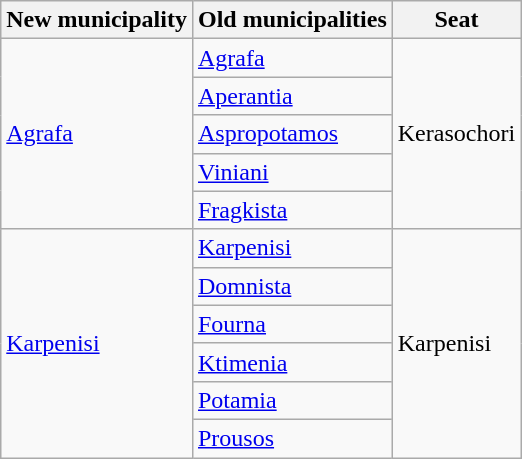<table class="wikitable">
<tr>
<th>New municipality</th>
<th>Old municipalities</th>
<th>Seat</th>
</tr>
<tr>
<td rowspan=5><a href='#'>Agrafa</a></td>
<td><a href='#'>Agrafa</a></td>
<td rowspan=5>Kerasochori</td>
</tr>
<tr>
<td><a href='#'>Aperantia</a></td>
</tr>
<tr>
<td><a href='#'>Aspropotamos</a></td>
</tr>
<tr>
<td><a href='#'>Viniani</a></td>
</tr>
<tr>
<td><a href='#'>Fragkista</a></td>
</tr>
<tr>
<td rowspan=6><a href='#'>Karpenisi</a></td>
<td><a href='#'>Karpenisi</a></td>
<td rowspan=6>Karpenisi</td>
</tr>
<tr>
<td><a href='#'>Domnista</a></td>
</tr>
<tr>
<td><a href='#'>Fourna</a></td>
</tr>
<tr>
<td><a href='#'>Ktimenia</a></td>
</tr>
<tr>
<td><a href='#'>Potamia</a></td>
</tr>
<tr>
<td><a href='#'>Prousos</a></td>
</tr>
</table>
